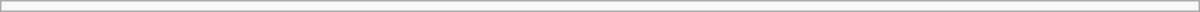<table class="wikitable sortable collapsible uncollapsed" style="border:1px #aaa solid; width:50em; margin:0.2em auto">
<tr>
<td></td>
</tr>
</table>
